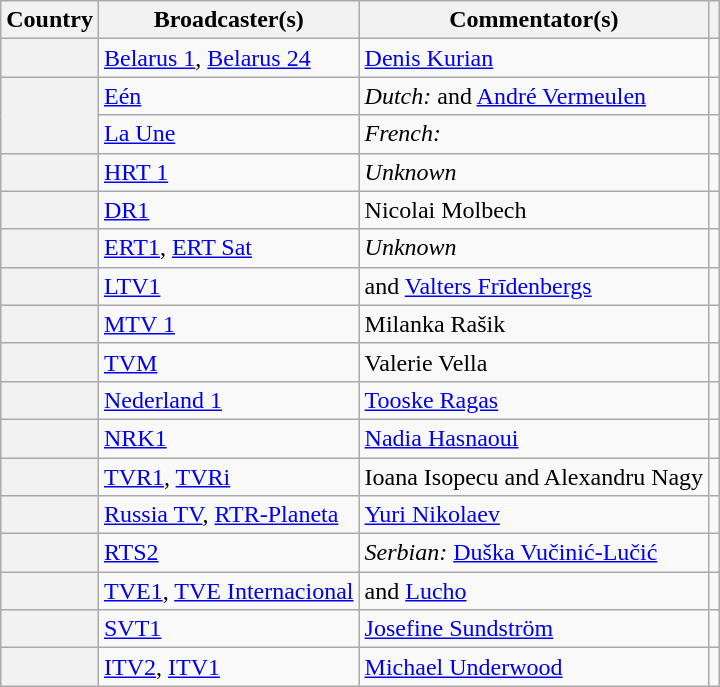<table class="wikitable plainrowheaders">
<tr>
<th scope="col">Country</th>
<th scope="col">Broadcaster(s)</th>
<th scope="col">Commentator(s)</th>
<th scope="col"></th>
</tr>
<tr>
<th scope="row"></th>
<td><a href='#'>Belarus 1</a>, <a href='#'>Belarus 24</a></td>
<td><a href='#'>Denis Kurian</a></td>
<td></td>
</tr>
<tr>
<th rowspan="2" scope="row"></th>
<td><a href='#'>Eén</a></td>
<td><em>Dutch:</em>  and <a href='#'>André Vermeulen</a></td>
<td></td>
</tr>
<tr>
<td><a href='#'>La Une</a></td>
<td><em>French:</em> </td>
<td></td>
</tr>
<tr>
<th scope="row"></th>
<td><a href='#'>HRT 1</a></td>
<td><em>Unknown</em></td>
<td></td>
</tr>
<tr>
<th scope="row"></th>
<td><a href='#'>DR1</a></td>
<td>Nicolai Molbech</td>
<td></td>
</tr>
<tr>
<th scope="row"></th>
<td><a href='#'>ERT1</a>, <a href='#'>ERT Sat</a></td>
<td><em>Unknown</em></td>
<td></td>
</tr>
<tr>
<th scope="row"></th>
<td><a href='#'>LTV1</a></td>
<td> and <a href='#'>Valters Frīdenbergs</a></td>
<td></td>
</tr>
<tr>
<th scope="row"></th>
<td><a href='#'>MTV 1</a></td>
<td>Milanka Rašik</td>
<td></td>
</tr>
<tr>
<th scope="row"></th>
<td><a href='#'>TVM</a></td>
<td>Valerie Vella</td>
<td></td>
</tr>
<tr>
<th scope="row"></th>
<td><a href='#'>Nederland 1</a></td>
<td><a href='#'>Tooske Ragas</a></td>
<td></td>
</tr>
<tr>
<th scope="row"></th>
<td><a href='#'>NRK1</a></td>
<td><a href='#'>Nadia Hasnaoui</a></td>
<td></td>
</tr>
<tr>
<th scope="row"></th>
<td><a href='#'>TVR1</a>, <a href='#'>TVRi</a></td>
<td>Ioana Isopecu and Alexandru Nagy</td>
<td></td>
</tr>
<tr>
<th scope="row"></th>
<td><a href='#'>Russia TV</a>, <a href='#'>RTR-Planeta</a></td>
<td><a href='#'>Yuri Nikolaev</a></td>
<td></td>
</tr>
<tr>
<th scope="row"></th>
<td><a href='#'>RTS2</a></td>
<td><em>Serbian:</em> <a href='#'>Duška Vučinić-Lučić</a></td>
<td></td>
</tr>
<tr>
<th scope="row"></th>
<td><a href='#'>TVE1</a>, <a href='#'>TVE Internacional</a></td>
<td> and <a href='#'>Lucho</a></td>
<td></td>
</tr>
<tr>
<th scope="row"></th>
<td><a href='#'>SVT1</a></td>
<td><a href='#'>Josefine Sundström</a></td>
<td></td>
</tr>
<tr>
<th scope="row"></th>
<td><a href='#'>ITV2</a>, <a href='#'>ITV1</a></td>
<td><a href='#'>Michael Underwood</a></td>
<td></td>
</tr>
</table>
